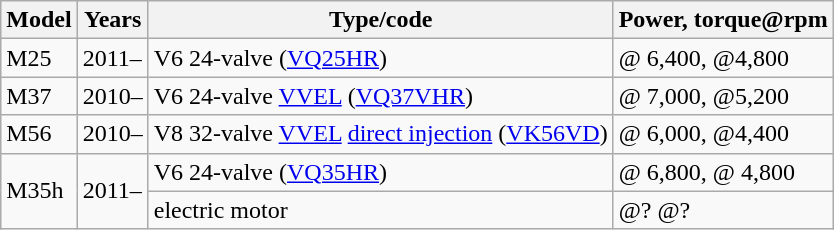<table class="wikitable sortable collapsible">
<tr>
<th>Model</th>
<th>Years</th>
<th>Type/code</th>
<th>Power, torque@rpm</th>
</tr>
<tr>
<td>M25</td>
<td>2011–</td>
<td> V6 24-valve (<a href='#'>VQ25HR</a>)</td>
<td> @ 6,400,  @4,800</td>
</tr>
<tr>
<td>M37</td>
<td>2010–</td>
<td> V6 24-valve <a href='#'>VVEL</a> (<a href='#'>VQ37VHR</a>)</td>
<td>@ 7,000,  @5,200</td>
</tr>
<tr>
<td>M56</td>
<td>2010–</td>
<td> V8 32-valve <a href='#'>VVEL</a> <a href='#'>direct injection</a> (<a href='#'>VK56VD</a>)</td>
<td> @ 6,000,  @4,400</td>
</tr>
<tr>
<td rowspan=2>M35h</td>
<td rowspan=3>2011–</td>
<td> V6 24-valve (<a href='#'>VQ35HR</a>)</td>
<td> @ 6,800,  @ 4,800</td>
</tr>
<tr>
<td>electric motor</td>
<td>@?  @?</td>
</tr>
</table>
